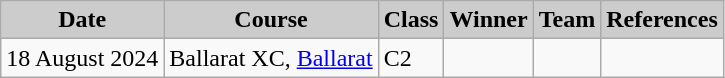<table class="wikitable sortable alternance ">
<tr>
<th scope="col" style="background-color:#CCCCCC;">Date</th>
<th scope="col" style="background-color:#CCCCCC;">Course</th>
<th scope="col" style="background-color:#CCCCCC;">Class</th>
<th scope="col" style="background-color:#CCCCCC;">Winner</th>
<th scope="col" style="background-color:#CCCCCC;">Team</th>
<th scope="col" style="background-color:#CCCCCC;">References</th>
</tr>
<tr>
<td>18 August 2024</td>
<td> Ballarat XC, <a href='#'>Ballarat</a></td>
<td>C2</td>
<td></td>
<td></td>
<td></td>
</tr>
</table>
